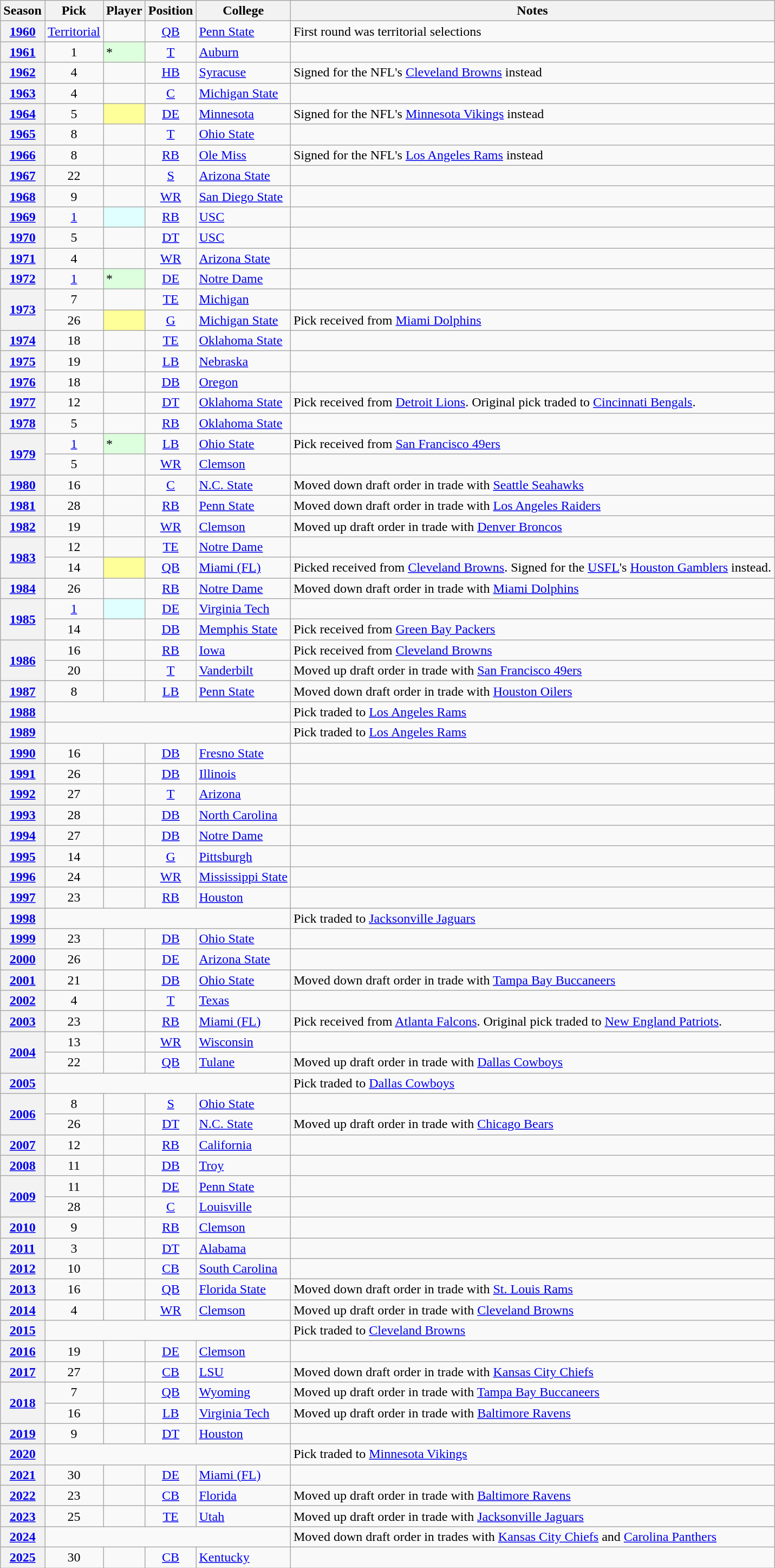<table class="wikitable sortable">
<tr>
<th scope="col">Season</th>
<th scope="col">Pick</th>
<th scope="col">Player</th>
<th scope="col">Position</th>
<th scope="col">College</th>
<th scope="col" class= "unsortable">Notes</th>
</tr>
<tr>
<th scope="row"><a href='#'>1960</a></th>
<td align="center"><a href='#'>Territorial</a></td>
<td></td>
<td align="center"><a href='#'>QB</a></td>
<td><a href='#'>Penn State</a></td>
<td>First round was territorial selections</td>
</tr>
<tr>
<th scope="row"><a href='#'>1961</a></th>
<td align="center">1</td>
<td style="background-color:#DDFFDD">*</td>
<td align="center"><a href='#'>T</a></td>
<td><a href='#'>Auburn</a></td>
<td></td>
</tr>
<tr>
<th scope="row"><a href='#'>1962</a></th>
<td align="center">4</td>
<td></td>
<td align="center"><a href='#'>HB</a></td>
<td><a href='#'>Syracuse</a></td>
<td>Signed for the NFL's <a href='#'>Cleveland Browns</a> instead</td>
</tr>
<tr>
<th scope="row"><a href='#'>1963</a></th>
<td align="center">4</td>
<td></td>
<td align="center"><a href='#'>C</a></td>
<td><a href='#'>Michigan State</a></td>
<td></td>
</tr>
<tr>
<th scope="row"><a href='#'>1964</a></th>
<td align="center">5</td>
<td style="background-color:#FFFF99"></td>
<td align="center"><a href='#'>DE</a></td>
<td><a href='#'>Minnesota</a></td>
<td>Signed for the NFL's <a href='#'>Minnesota Vikings</a> instead</td>
</tr>
<tr>
<th scope="row"><a href='#'>1965</a></th>
<td align="center">8</td>
<td></td>
<td align="center"><a href='#'>T</a></td>
<td><a href='#'>Ohio State</a></td>
<td></td>
</tr>
<tr>
<th scope="row"><a href='#'>1966</a></th>
<td align="center">8</td>
<td></td>
<td align="center"><a href='#'>RB</a></td>
<td><a href='#'>Ole Miss</a></td>
<td>Signed for the NFL's <a href='#'>Los Angeles Rams</a> instead</td>
</tr>
<tr>
<th scope="row"><a href='#'>1967</a></th>
<td align="center">22</td>
<td></td>
<td align="center"><a href='#'>S</a></td>
<td><a href='#'>Arizona State</a></td>
<td></td>
</tr>
<tr>
<th scope="row"><a href='#'>1968</a></th>
<td align="center">9</td>
<td></td>
<td align="center"><a href='#'>WR</a></td>
<td><a href='#'>San Diego State</a></td>
<td></td>
</tr>
<tr>
<th scope="row"><a href='#'>1969</a></th>
<td align="center"><a href='#'>1</a></td>
<td style="background-color:#E0FFFF"></td>
<td align="center"><a href='#'>RB</a></td>
<td><a href='#'>USC</a></td>
<td></td>
</tr>
<tr>
<th scope="row"><a href='#'>1970</a></th>
<td align="center">5</td>
<td></td>
<td align="center"><a href='#'>DT</a></td>
<td><a href='#'>USC</a></td>
<td></td>
</tr>
<tr>
<th scope="row"><a href='#'>1971</a></th>
<td align="center">4</td>
<td></td>
<td align="center"><a href='#'>WR</a></td>
<td><a href='#'>Arizona State</a></td>
<td></td>
</tr>
<tr>
<th scope="row"><a href='#'>1972</a></th>
<td align="center"><a href='#'>1</a></td>
<td style="background-color:#DDFFDD">*</td>
<td align="center"><a href='#'>DE</a></td>
<td><a href='#'>Notre Dame</a></td>
<td></td>
</tr>
<tr>
<th scope="rowgroup" rowspan="2"><a href='#'>1973</a></th>
<td align="center">7</td>
<td></td>
<td align="center"><a href='#'>TE</a></td>
<td><a href='#'>Michigan</a></td>
<td></td>
</tr>
<tr>
<td align="center">26</td>
<td style="background-color:#FFFF99"></td>
<td align="center"><a href='#'>G</a></td>
<td><a href='#'>Michigan State</a></td>
<td>Pick received from <a href='#'>Miami Dolphins</a></td>
</tr>
<tr>
<th scope="row"><a href='#'>1974</a></th>
<td align="center">18</td>
<td></td>
<td align="center"><a href='#'>TE</a></td>
<td><a href='#'>Oklahoma State</a></td>
<td></td>
</tr>
<tr>
<th scope="row"><a href='#'>1975</a></th>
<td align="center">19</td>
<td></td>
<td align="center"><a href='#'>LB</a></td>
<td><a href='#'>Nebraska</a></td>
<td></td>
</tr>
<tr>
<th scope="row"><a href='#'>1976</a></th>
<td align="center">18</td>
<td></td>
<td align="center"><a href='#'>DB</a></td>
<td><a href='#'>Oregon</a></td>
<td></td>
</tr>
<tr>
<th scope="row"><a href='#'>1977</a></th>
<td align="center">12</td>
<td></td>
<td align="center"><a href='#'>DT</a></td>
<td><a href='#'>Oklahoma State</a></td>
<td>Pick received from <a href='#'>Detroit Lions</a>. Original pick traded to <a href='#'>Cincinnati Bengals</a>.</td>
</tr>
<tr>
<th scope="row"><a href='#'>1978</a></th>
<td align="center">5</td>
<td></td>
<td align="center"><a href='#'>RB</a></td>
<td><a href='#'>Oklahoma State</a></td>
<td></td>
</tr>
<tr>
<th scope="rowgroup" rowspan="2"><a href='#'>1979</a></th>
<td align="center"><a href='#'>1</a></td>
<td style="background-color:#DDFFDD">*</td>
<td align="center"><a href='#'>LB</a></td>
<td><a href='#'>Ohio State</a></td>
<td>Pick received from <a href='#'>San Francisco 49ers</a></td>
</tr>
<tr>
<td align="center">5</td>
<td></td>
<td align="center"><a href='#'>WR</a></td>
<td><a href='#'>Clemson</a></td>
<td></td>
</tr>
<tr>
<th scope="row"><a href='#'>1980</a></th>
<td align="center">16</td>
<td></td>
<td align="center"><a href='#'>C</a></td>
<td><a href='#'>N.C. State</a></td>
<td>Moved down draft order in trade with <a href='#'>Seattle Seahawks</a></td>
</tr>
<tr>
<th scope="row"><a href='#'>1981</a></th>
<td align="center">28</td>
<td></td>
<td align="center"><a href='#'>RB</a></td>
<td><a href='#'>Penn State</a></td>
<td>Moved down draft order in trade with <a href='#'>Los Angeles Raiders</a></td>
</tr>
<tr>
<th scope="row"><a href='#'>1982</a></th>
<td align="center">19</td>
<td></td>
<td align="center"><a href='#'>WR</a></td>
<td><a href='#'>Clemson</a></td>
<td>Moved up draft order in trade with <a href='#'>Denver Broncos</a></td>
</tr>
<tr>
<th scope="rowgroup" rowspan="2"><a href='#'>1983</a></th>
<td align="center">12</td>
<td></td>
<td align="center"><a href='#'>TE</a></td>
<td><a href='#'>Notre Dame</a></td>
<td></td>
</tr>
<tr>
<td align="center">14</td>
<td style="background-color:#FFFF99"></td>
<td align="center"><a href='#'>QB</a></td>
<td><a href='#'>Miami (FL)</a></td>
<td>Picked received from <a href='#'>Cleveland Browns</a>. Signed for the <a href='#'>USFL</a>'s <a href='#'>Houston Gamblers</a> instead.</td>
</tr>
<tr>
<th scope="row"><a href='#'>1984</a></th>
<td align="center">26</td>
<td></td>
<td align="center"><a href='#'>RB</a></td>
<td><a href='#'>Notre Dame</a></td>
<td>Moved down draft order in trade with <a href='#'>Miami Dolphins</a></td>
</tr>
<tr>
<th scope="rowgroup" rowspan="2"><a href='#'>1985</a></th>
<td align="center"><a href='#'>1</a></td>
<td style="background-color:#E0FFFF"></td>
<td align="center"><a href='#'>DE</a></td>
<td><a href='#'>Virginia Tech</a></td>
<td></td>
</tr>
<tr>
<td align="center">14</td>
<td></td>
<td align="center"><a href='#'>DB</a></td>
<td><a href='#'>Memphis State</a></td>
<td>Pick received from <a href='#'>Green Bay Packers</a></td>
</tr>
<tr>
<th scope="rowgroup" rowspan="2"><a href='#'>1986</a></th>
<td align="center">16</td>
<td></td>
<td align="center"><a href='#'>RB</a></td>
<td><a href='#'>Iowa</a></td>
<td>Pick received from <a href='#'>Cleveland Browns</a></td>
</tr>
<tr>
<td align="center">20</td>
<td></td>
<td align="center"><a href='#'>T</a></td>
<td><a href='#'>Vanderbilt</a></td>
<td>Moved up draft order in trade with <a href='#'>San Francisco 49ers</a></td>
</tr>
<tr>
<th scope="row"><a href='#'>1987</a></th>
<td align="center">8</td>
<td></td>
<td align="center"><a href='#'>LB</a></td>
<td><a href='#'>Penn State</a></td>
<td>Moved down draft order in trade with <a href='#'>Houston Oilers</a></td>
</tr>
<tr>
<th scope="row"><a href='#'>1988</a></th>
<td colspan=4 align="center"><em></em></td>
<td>Pick traded to <a href='#'>Los Angeles Rams</a></td>
</tr>
<tr>
<th scope="row"><a href='#'>1989</a></th>
<td colspan=4 align="center"><em></em></td>
<td>Pick traded to <a href='#'>Los Angeles Rams</a></td>
</tr>
<tr>
<th scope="row"><a href='#'>1990</a></th>
<td align="center">16</td>
<td></td>
<td align="center"><a href='#'>DB</a></td>
<td><a href='#'>Fresno State</a></td>
<td></td>
</tr>
<tr>
<th scope="row"><a href='#'>1991</a></th>
<td align="center">26</td>
<td></td>
<td align="center"><a href='#'>DB</a></td>
<td><a href='#'>Illinois</a></td>
<td></td>
</tr>
<tr>
<th scope="row"><a href='#'>1992</a></th>
<td align="center">27</td>
<td></td>
<td align="center"><a href='#'>T</a></td>
<td><a href='#'>Arizona</a></td>
<td></td>
</tr>
<tr>
<th scope="row"><a href='#'>1993</a></th>
<td align="center">28</td>
<td></td>
<td align="center"><a href='#'>DB</a></td>
<td><a href='#'>North Carolina</a></td>
<td></td>
</tr>
<tr>
<th scope="row"><a href='#'>1994</a></th>
<td align="center">27</td>
<td></td>
<td align="center"><a href='#'>DB</a></td>
<td><a href='#'>Notre Dame</a></td>
<td></td>
</tr>
<tr>
<th scope="row"><a href='#'>1995</a></th>
<td align="center">14</td>
<td></td>
<td align="center"><a href='#'>G</a></td>
<td><a href='#'>Pittsburgh</a></td>
<td></td>
</tr>
<tr>
<th scope="row"><a href='#'>1996</a></th>
<td align="center">24</td>
<td></td>
<td align="center"><a href='#'>WR</a></td>
<td><a href='#'>Mississippi State</a></td>
<td></td>
</tr>
<tr>
<th scope="row"><a href='#'>1997</a></th>
<td align="center">23</td>
<td></td>
<td align="center"><a href='#'>RB</a></td>
<td><a href='#'>Houston</a></td>
<td></td>
</tr>
<tr>
<th scope="row"><a href='#'>1998</a></th>
<td colspan=4 align="center"><em></em></td>
<td>Pick traded to <a href='#'>Jacksonville Jaguars</a></td>
</tr>
<tr>
<th scope="row"><a href='#'>1999</a></th>
<td align="center">23</td>
<td></td>
<td align="center"><a href='#'>DB</a></td>
<td><a href='#'>Ohio State</a></td>
<td></td>
</tr>
<tr>
<th scope="row"><a href='#'>2000</a></th>
<td align="center">26</td>
<td></td>
<td align="center"><a href='#'>DE</a></td>
<td><a href='#'>Arizona State</a></td>
<td></td>
</tr>
<tr>
<th scope="row"><a href='#'>2001</a></th>
<td align="center">21</td>
<td></td>
<td align="center"><a href='#'>DB</a></td>
<td><a href='#'>Ohio State</a></td>
<td>Moved down draft order in trade with <a href='#'>Tampa Bay Buccaneers</a></td>
</tr>
<tr>
<th scope="row"><a href='#'>2002</a></th>
<td align="center">4</td>
<td></td>
<td align="center"><a href='#'>T</a></td>
<td><a href='#'>Texas</a></td>
<td></td>
</tr>
<tr>
<th scope="row"><a href='#'>2003</a></th>
<td align="center">23</td>
<td></td>
<td align="center"><a href='#'>RB</a></td>
<td><a href='#'>Miami (FL)</a></td>
<td>Pick received from <a href='#'>Atlanta Falcons</a>. Original pick traded to <a href='#'>New England Patriots</a>.</td>
</tr>
<tr>
<th scope="rowgroup" rowspan="2"><a href='#'>2004</a></th>
<td align="center">13</td>
<td></td>
<td align="center"><a href='#'>WR</a></td>
<td><a href='#'>Wisconsin</a></td>
<td></td>
</tr>
<tr>
<td align="center">22</td>
<td></td>
<td align="center"><a href='#'>QB</a></td>
<td><a href='#'>Tulane</a></td>
<td>Moved up draft order in trade with <a href='#'>Dallas Cowboys</a></td>
</tr>
<tr>
<th scope="row"><a href='#'>2005</a></th>
<td colspan=4 align="center"><em></em></td>
<td>Pick traded to <a href='#'>Dallas Cowboys</a></td>
</tr>
<tr>
<th scope="rowgroup" rowspan="2"><a href='#'>2006</a></th>
<td align="center">8</td>
<td></td>
<td align="center"><a href='#'>S</a></td>
<td><a href='#'>Ohio State</a></td>
<td></td>
</tr>
<tr>
<td align="center">26</td>
<td></td>
<td align="center"><a href='#'>DT</a></td>
<td><a href='#'>N.C. State</a></td>
<td>Moved up draft order in trade with <a href='#'>Chicago Bears</a></td>
</tr>
<tr>
<th scope="row"><a href='#'>2007</a></th>
<td align="center">12</td>
<td></td>
<td align="center"><a href='#'>RB</a></td>
<td><a href='#'>California</a></td>
<td></td>
</tr>
<tr>
<th scope="row"><a href='#'>2008</a></th>
<td align="center">11</td>
<td></td>
<td align="center"><a href='#'>DB</a></td>
<td><a href='#'>Troy</a></td>
<td></td>
</tr>
<tr>
<th scope="rowgroup" rowspan="2"><a href='#'>2009</a></th>
<td align="center">11</td>
<td></td>
<td align="center"><a href='#'>DE</a></td>
<td><a href='#'>Penn State</a></td>
<td></td>
</tr>
<tr>
<td align="center">28</td>
<td></td>
<td align="center"><a href='#'>C</a></td>
<td><a href='#'>Louisville</a></td>
<td></td>
</tr>
<tr>
<th scope="row"><a href='#'>2010</a></th>
<td align="center">9</td>
<td></td>
<td align="center"><a href='#'>RB</a></td>
<td><a href='#'>Clemson</a></td>
<td></td>
</tr>
<tr>
<th scope="row"><a href='#'>2011</a></th>
<td align="center">3</td>
<td></td>
<td align="center"><a href='#'>DT</a></td>
<td><a href='#'>Alabama</a></td>
<td></td>
</tr>
<tr>
<th scope="row"><a href='#'>2012</a></th>
<td align="center">10</td>
<td></td>
<td align="center"><a href='#'>CB</a></td>
<td><a href='#'>South Carolina</a></td>
<td></td>
</tr>
<tr>
<th scope="row"><a href='#'>2013</a></th>
<td align="center">16</td>
<td></td>
<td align="center"><a href='#'>QB</a></td>
<td><a href='#'>Florida State</a></td>
<td>Moved down draft order in trade with <a href='#'>St. Louis Rams</a></td>
</tr>
<tr>
<th scope="row"><a href='#'>2014</a></th>
<td align="center">4</td>
<td></td>
<td align="center"><a href='#'>WR</a></td>
<td><a href='#'>Clemson</a></td>
<td>Moved up draft order in trade with <a href='#'>Cleveland Browns</a></td>
</tr>
<tr>
<th scope="row"><a href='#'>2015</a></th>
<td colspan=4 align="center"><em></em></td>
<td>Pick traded to <a href='#'>Cleveland Browns</a></td>
</tr>
<tr>
<th scope="row"><a href='#'>2016</a></th>
<td align="center">19</td>
<td></td>
<td align="center"><a href='#'>DE</a></td>
<td><a href='#'>Clemson</a></td>
<td></td>
</tr>
<tr>
<th scope="row"><a href='#'>2017</a></th>
<td align="center">27</td>
<td></td>
<td align="center"><a href='#'>CB</a></td>
<td><a href='#'>LSU</a></td>
<td>Moved down draft order in trade with <a href='#'>Kansas City Chiefs</a></td>
</tr>
<tr>
<th scope="rowgroup" rowspan="2"><a href='#'>2018</a></th>
<td align="center">7</td>
<td></td>
<td align="center"><a href='#'>QB</a></td>
<td><a href='#'>Wyoming</a></td>
<td>Moved up draft order in trade with <a href='#'>Tampa Bay Buccaneers</a></td>
</tr>
<tr>
<td align="center">16</td>
<td></td>
<td align="center"><a href='#'>LB</a></td>
<td><a href='#'>Virginia Tech</a></td>
<td>Moved up draft order in trade with <a href='#'>Baltimore Ravens</a></td>
</tr>
<tr>
<th scope="row"><a href='#'>2019</a></th>
<td align="center">9</td>
<td></td>
<td align="center"><a href='#'>DT</a></td>
<td><a href='#'>Houston</a></td>
<td></td>
</tr>
<tr>
<th scope="row"><a href='#'>2020</a></th>
<td colspan=4 align="center"><em></em></td>
<td>Pick traded to <a href='#'>Minnesota Vikings</a></td>
</tr>
<tr>
<th scope="row"><a href='#'>2021</a></th>
<td align="center">30</td>
<td></td>
<td align="center"><a href='#'>DE</a></td>
<td><a href='#'>Miami (FL)</a></td>
<td></td>
</tr>
<tr>
<th scope="row"><a href='#'>2022</a></th>
<td align="center">23</td>
<td></td>
<td align="center"><a href='#'>CB</a></td>
<td><a href='#'>Florida</a></td>
<td>Moved up draft order in trade with <a href='#'>Baltimore Ravens</a></td>
</tr>
<tr>
<th scope="row"><a href='#'>2023</a></th>
<td align="center">25</td>
<td></td>
<td align="center"><a href='#'>TE</a></td>
<td><a href='#'>Utah</a></td>
<td>Moved up draft order in trade with <a href='#'>Jacksonville Jaguars</a></td>
</tr>
<tr>
<th scope="row"><a href='#'>2024</a></th>
<td colspan=4 align="center"><em></em></td>
<td>Moved down draft order in trades with <a href='#'>Kansas City Chiefs</a> and <a href='#'>Carolina Panthers</a></td>
</tr>
<tr>
<th scope="row"><a href='#'>2025</a></th>
<td align="center">30</td>
<td></td>
<td align="center"><a href='#'>CB</a></td>
<td><a href='#'>Kentucky</a></td>
<td></td>
</tr>
</table>
